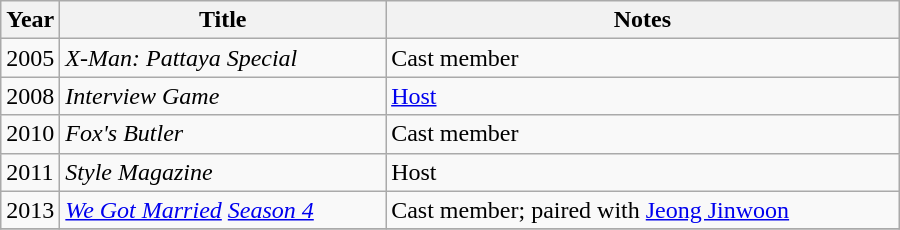<table class="wikitable" style="width:600px">
<tr>
<th width=10>Year</th>
<th>Title</th>
<th>Notes</th>
</tr>
<tr>
<td>2005</td>
<td><em>X-Man: Pattaya Special </em></td>
<td>Cast member</td>
</tr>
<tr>
<td>2008</td>
<td><em>Interview Game</em></td>
<td><a href='#'>Host</a></td>
</tr>
<tr>
<td>2010</td>
<td><em>Fox's Butler</em></td>
<td>Cast member</td>
</tr>
<tr>
<td>2011</td>
<td><em>Style Magazine</em></td>
<td>Host</td>
</tr>
<tr>
<td>2013</td>
<td><em><a href='#'>We Got Married</a> <a href='#'>Season 4</a></em></td>
<td>Cast member; paired with <a href='#'>Jeong Jinwoon</a></td>
</tr>
<tr>
</tr>
</table>
